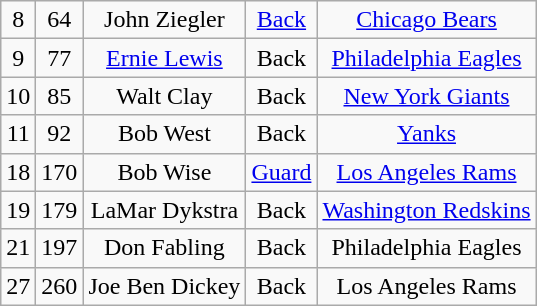<table class="wikitable" style="text-align:center">
<tr>
<td>8</td>
<td>64</td>
<td>John Ziegler</td>
<td><a href='#'>Back</a></td>
<td><a href='#'>Chicago Bears</a></td>
</tr>
<tr>
<td>9</td>
<td>77</td>
<td><a href='#'>Ernie Lewis</a></td>
<td>Back</td>
<td><a href='#'>Philadelphia Eagles</a></td>
</tr>
<tr>
<td>10</td>
<td>85</td>
<td>Walt Clay</td>
<td>Back</td>
<td><a href='#'>New York Giants</a></td>
</tr>
<tr>
<td>11</td>
<td>92</td>
<td>Bob West</td>
<td>Back</td>
<td><a href='#'>Yanks</a></td>
</tr>
<tr>
<td>18</td>
<td>170</td>
<td>Bob Wise</td>
<td><a href='#'>Guard</a></td>
<td><a href='#'>Los Angeles Rams</a></td>
</tr>
<tr>
<td>19</td>
<td>179</td>
<td>LaMar Dykstra</td>
<td>Back</td>
<td><a href='#'>Washington Redskins</a></td>
</tr>
<tr>
<td>21</td>
<td>197</td>
<td>Don Fabling</td>
<td>Back</td>
<td>Philadelphia Eagles</td>
</tr>
<tr>
<td>27</td>
<td>260</td>
<td>Joe Ben Dickey</td>
<td>Back</td>
<td>Los Angeles Rams</td>
</tr>
</table>
